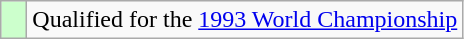<table class="wikitable">
<tr>
<td width=10px bgcolor=#ccffcc></td>
<td>Qualified for the <a href='#'>1993 World Championship</a></td>
</tr>
</table>
